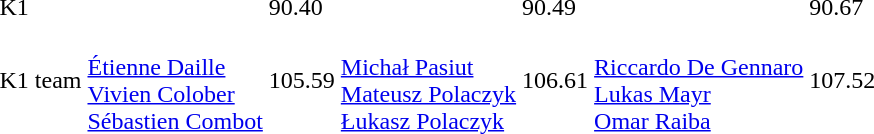<table>
<tr>
<td>K1</td>
<td></td>
<td>90.40</td>
<td></td>
<td>90.49</td>
<td></td>
<td>90.67</td>
</tr>
<tr>
<td>K1 team</td>
<td><br><a href='#'>Étienne Daille</a><br><a href='#'>Vivien Colober</a><br><a href='#'>Sébastien Combot</a></td>
<td>105.59</td>
<td><br><a href='#'>Michał Pasiut</a><br><a href='#'>Mateusz Polaczyk</a><br><a href='#'>Łukasz Polaczyk</a></td>
<td>106.61</td>
<td><br><a href='#'>Riccardo De Gennaro</a><br><a href='#'>Lukas Mayr</a><br><a href='#'>Omar Raiba</a></td>
<td>107.52</td>
</tr>
</table>
